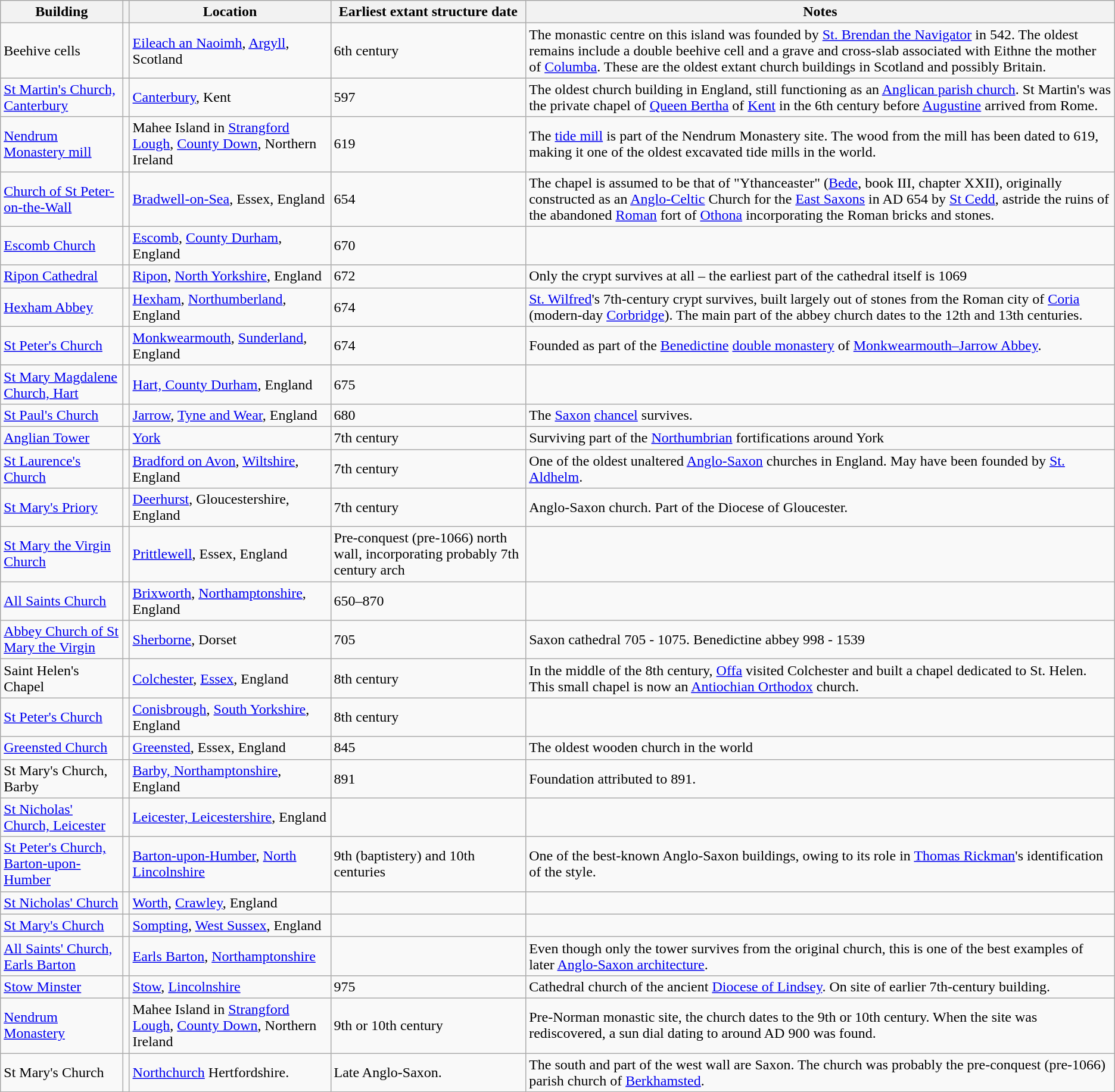<table class="wikitable">
<tr>
<th>Building</th>
<th></th>
<th>Location</th>
<th>Earliest extant structure date</th>
<th>Notes</th>
</tr>
<tr>
<td>Beehive cells</td>
<td></td>
<td><a href='#'>Eileach an Naoimh</a>, <a href='#'>Argyll</a>, Scotland</td>
<td>6th century</td>
<td>The monastic centre on this island was founded by <a href='#'>St. Brendan the Navigator</a> in 542. The oldest remains include a double beehive cell and a grave and cross-slab associated with Eithne the mother of <a href='#'>Columba</a>. These are the oldest extant church buildings in Scotland and possibly Britain.</td>
</tr>
<tr>
<td><a href='#'>St Martin's Church, Canterbury</a></td>
<td></td>
<td><a href='#'>Canterbury</a>, Kent</td>
<td>597</td>
<td>The oldest church building in England, still functioning as an <a href='#'>Anglican parish church</a>. St Martin's was the private chapel of <a href='#'>Queen Bertha</a> of <a href='#'>Kent</a> in the 6th century before <a href='#'>Augustine</a> arrived from Rome.</td>
</tr>
<tr>
<td><a href='#'>Nendrum Monastery mill</a></td>
<td></td>
<td>Mahee Island in <a href='#'>Strangford Lough</a>, <a href='#'>County Down</a>, Northern Ireland</td>
<td>619</td>
<td>The <a href='#'>tide mill</a> is part of the Nendrum Monastery site. The wood from the mill has been dated to 619, making it one of the oldest excavated tide mills in the world.</td>
</tr>
<tr>
<td><a href='#'>Church of St Peter-on-the-Wall</a></td>
<td></td>
<td><a href='#'>Bradwell-on-Sea</a>, Essex, England</td>
<td>654</td>
<td>The chapel is assumed to be that of "Ythanceaster" (<a href='#'>Bede</a>, book III, chapter XXII), originally constructed as an <a href='#'>Anglo-Celtic</a> Church for the <a href='#'>East Saxons</a> in AD 654 by <a href='#'>St Cedd</a>, astride the ruins of the abandoned <a href='#'>Roman</a> fort of <a href='#'>Othona</a> incorporating the Roman bricks and stones.</td>
</tr>
<tr>
<td><a href='#'>Escomb Church</a></td>
<td></td>
<td><a href='#'>Escomb</a>, <a href='#'>County Durham</a>, England</td>
<td>670</td>
<td></td>
</tr>
<tr>
<td><a href='#'>Ripon Cathedral</a></td>
<td></td>
<td><a href='#'>Ripon</a>, <a href='#'>North Yorkshire</a>, England</td>
<td>672</td>
<td>Only the crypt survives at all – the earliest part of the cathedral itself is 1069</td>
</tr>
<tr>
<td><a href='#'>Hexham Abbey</a></td>
<td></td>
<td><a href='#'>Hexham</a>, <a href='#'>Northumberland</a>, England</td>
<td>674</td>
<td><a href='#'>St. Wilfred</a>'s 7th-century crypt survives, built largely out of stones from the Roman city of <a href='#'>Coria</a> (modern-day <a href='#'>Corbridge</a>). The main part of the abbey church dates to the 12th and 13th centuries.</td>
</tr>
<tr>
<td><a href='#'>St Peter's Church</a></td>
<td></td>
<td><a href='#'>Monkwearmouth</a>, <a href='#'>Sunderland</a>, England</td>
<td>674</td>
<td>Founded as part of the <a href='#'>Benedictine</a> <a href='#'>double monastery</a> of <a href='#'>Monkwearmouth–Jarrow Abbey</a>.</td>
</tr>
<tr>
<td><a href='#'>St Mary Magdalene Church, Hart</a></td>
<td></td>
<td><a href='#'>Hart, County Durham</a>, England</td>
<td>675</td>
<td></td>
</tr>
<tr>
<td><a href='#'>St Paul's Church</a></td>
<td></td>
<td><a href='#'>Jarrow</a>, <a href='#'>Tyne and Wear</a>, England</td>
<td>680</td>
<td>The <a href='#'>Saxon</a> <a href='#'>chancel</a> survives.</td>
</tr>
<tr>
<td><a href='#'>Anglian Tower</a></td>
<td></td>
<td><a href='#'>York</a></td>
<td>7th century</td>
<td>Surviving part of the <a href='#'>Northumbrian</a> fortifications around York</td>
</tr>
<tr>
<td><a href='#'>St Laurence's Church</a></td>
<td></td>
<td><a href='#'>Bradford on Avon</a>, <a href='#'>Wiltshire</a>, England</td>
<td>7th century</td>
<td>One of the oldest unaltered <a href='#'>Anglo-Saxon</a> churches in England. May have been founded by <a href='#'>St. Aldhelm</a>.</td>
</tr>
<tr>
<td><a href='#'>St Mary's Priory</a></td>
<td></td>
<td><a href='#'>Deerhurst</a>, Gloucestershire, England</td>
<td>7th century</td>
<td>Anglo-Saxon church. Part of the Diocese of Gloucester.</td>
</tr>
<tr>
<td><a href='#'>St Mary the Virgin Church</a></td>
<td></td>
<td><a href='#'>Prittlewell</a>, Essex, England</td>
<td>Pre-conquest (pre-1066) north wall, incorporating probably 7th century arch</td>
</tr>
<tr>
<td><a href='#'>All Saints Church</a></td>
<td></td>
<td><a href='#'>Brixworth</a>, <a href='#'>Northamptonshire</a>, England</td>
<td>650–870</td>
<td></td>
</tr>
<tr>
<td><a href='#'>Abbey Church of St Mary the Virgin</a></td>
<td></td>
<td><a href='#'>Sherborne</a>, Dorset</td>
<td>705</td>
<td>Saxon cathedral 705 - 1075. Benedictine abbey 998 - 1539</td>
</tr>
<tr>
<td>Saint Helen's Chapel</td>
<td></td>
<td><a href='#'>Colchester</a>, <a href='#'>Essex</a>, England</td>
<td>8th century</td>
<td>In the middle of the 8th century, <a href='#'>Offa</a> visited Colchester and built a chapel dedicated to St. Helen. This small chapel is now an <a href='#'>Antiochian Orthodox</a> church.</td>
</tr>
<tr>
<td><a href='#'>St Peter's Church</a></td>
<td></td>
<td><a href='#'>Conisbrough</a>, <a href='#'>South Yorkshire</a>, England</td>
<td>8th century</td>
<td></td>
</tr>
<tr>
<td><a href='#'>Greensted Church</a></td>
<td></td>
<td><a href='#'>Greensted</a>, Essex, England</td>
<td>845</td>
<td>The oldest wooden church in the world</td>
</tr>
<tr>
<td>St Mary's Church, Barby</td>
<td></td>
<td><a href='#'>Barby, Northamptonshire</a>, England</td>
<td>891</td>
<td>Foundation attributed to 891. </td>
</tr>
<tr>
<td><a href='#'>St Nicholas' Church, Leicester</a></td>
<td></td>
<td><a href='#'>Leicester, Leicestershire</a>, England</td>
<td></td>
<td></td>
</tr>
<tr>
<td><a href='#'>St Peter's Church, Barton-upon-Humber</a></td>
<td></td>
<td><a href='#'>Barton-upon-Humber</a>, <a href='#'>North Lincolnshire</a></td>
<td>9th (baptistery) and 10th centuries</td>
<td>One of the best-known Anglo-Saxon buildings, owing to its role in <a href='#'>Thomas Rickman</a>'s identification of the style.</td>
</tr>
<tr>
<td><a href='#'>St Nicholas' Church</a></td>
<td></td>
<td><a href='#'>Worth</a>, <a href='#'>Crawley</a>, England</td>
<td></td>
<td></td>
</tr>
<tr>
<td><a href='#'>St Mary's Church</a></td>
<td></td>
<td><a href='#'>Sompting</a>, <a href='#'>West Sussex</a>, England</td>
<td></td>
<td></td>
</tr>
<tr>
<td><a href='#'>All Saints' Church, Earls Barton</a></td>
<td></td>
<td><a href='#'>Earls Barton</a>, <a href='#'>Northamptonshire</a></td>
<td></td>
<td>Even though only the tower survives from the original church, this is one of the best examples of later <a href='#'>Anglo-Saxon architecture</a>.</td>
</tr>
<tr>
<td><a href='#'>Stow Minster</a></td>
<td></td>
<td><a href='#'>Stow</a>, <a href='#'>Lincolnshire</a></td>
<td>975</td>
<td>Cathedral church of the ancient <a href='#'>Diocese of Lindsey</a>. On site of earlier 7th-century building.</td>
</tr>
<tr>
<td><a href='#'>Nendrum Monastery</a></td>
<td></td>
<td>Mahee Island in <a href='#'>Strangford Lough</a>, <a href='#'>County Down</a>, Northern Ireland</td>
<td>9th or 10th century</td>
<td>Pre-Norman monastic site, the church dates to the 9th or 10th century. When the site was rediscovered, a sun dial dating to around AD 900 was found.</td>
</tr>
<tr>
<td>St Mary's Church</td>
<td></td>
<td><a href='#'>Northchurch</a> Hertfordshire.</td>
<td>Late Anglo-Saxon.</td>
<td>The south and part of the west wall are Saxon. The church was probably the pre-conquest (pre-1066) parish church of <a href='#'>Berkhamsted</a>.</td>
</tr>
</table>
